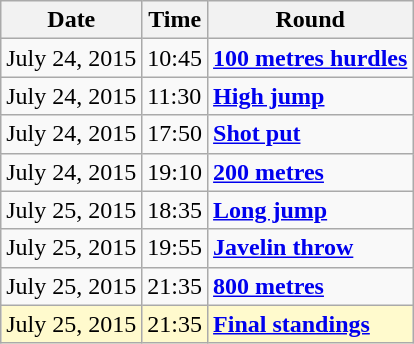<table class="wikitable">
<tr>
<th>Date</th>
<th>Time</th>
<th>Round</th>
</tr>
<tr>
<td>July 24, 2015</td>
<td>10:45</td>
<td><strong><a href='#'>100 metres hurdles</a></strong></td>
</tr>
<tr>
<td>July 24, 2015</td>
<td>11:30</td>
<td><strong><a href='#'>High jump</a></strong></td>
</tr>
<tr>
<td>July 24, 2015</td>
<td>17:50</td>
<td><strong><a href='#'>Shot put</a></strong></td>
</tr>
<tr>
<td>July 24, 2015</td>
<td>19:10</td>
<td><strong><a href='#'>200 metres</a></strong></td>
</tr>
<tr>
<td>July 25, 2015</td>
<td>18:35</td>
<td><strong><a href='#'>Long jump</a></strong></td>
</tr>
<tr>
<td>July 25, 2015</td>
<td>19:55</td>
<td><strong><a href='#'>Javelin throw</a></strong></td>
</tr>
<tr>
<td>July 25, 2015</td>
<td>21:35</td>
<td><strong><a href='#'>800 metres</a></strong></td>
</tr>
<tr style=background:lemonchiffon>
<td>July 25, 2015</td>
<td>21:35</td>
<td><strong><a href='#'>Final standings</a></strong></td>
</tr>
</table>
